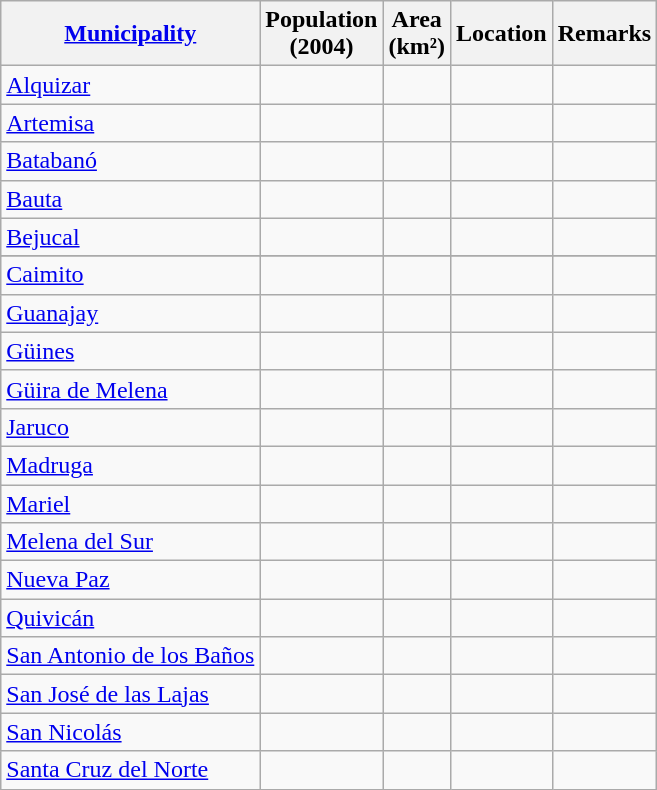<table class="wikitable sortable">
<tr>
<th><a href='#'>Municipality</a></th>
<th>Population<br>(2004)</th>
<th>Area<br>(km²)</th>
<th>Location</th>
<th>Remarks</th>
</tr>
<tr>
<td><a href='#'>Alquizar</a></td>
<td></td>
<td></td>
<td><small></small></td>
<td></td>
</tr>
<tr>
<td><a href='#'>Artemisa</a></td>
<td></td>
<td></td>
<td><small></small></td>
<td></td>
</tr>
<tr>
<td><a href='#'>Batabanó</a></td>
<td></td>
<td></td>
<td><small></small></td>
<td></td>
</tr>
<tr>
<td><a href='#'>Bauta</a></td>
<td></td>
<td></td>
<td><small></small></td>
<td></td>
</tr>
<tr>
<td><a href='#'>Bejucal</a></td>
<td></td>
<td></td>
<td><small></small></td>
<td></td>
</tr>
<tr>
</tr>
<tr>
<td><a href='#'>Caimito</a></td>
<td></td>
<td></td>
<td><small></small></td>
<td></td>
</tr>
<tr>
<td><a href='#'>Guanajay</a></td>
<td></td>
<td></td>
<td><small></small></td>
<td></td>
</tr>
<tr>
<td><a href='#'>Güines</a></td>
<td></td>
<td></td>
<td><small></small></td>
<td></td>
</tr>
<tr>
<td><a href='#'>Güira de Melena</a></td>
<td></td>
<td></td>
<td><small></small></td>
<td></td>
</tr>
<tr>
<td><a href='#'>Jaruco</a></td>
<td></td>
<td></td>
<td><small></small></td>
<td></td>
</tr>
<tr>
<td><a href='#'>Madruga</a></td>
<td></td>
<td></td>
<td><small></small></td>
<td></td>
</tr>
<tr>
<td><a href='#'>Mariel</a></td>
<td></td>
<td></td>
<td><small></small></td>
<td></td>
</tr>
<tr>
<td><a href='#'>Melena del Sur</a></td>
<td></td>
<td></td>
<td><small></small></td>
<td></td>
</tr>
<tr>
<td><a href='#'>Nueva Paz</a></td>
<td></td>
<td></td>
<td><small></small></td>
<td></td>
</tr>
<tr>
<td><a href='#'>Quivicán</a></td>
<td></td>
<td></td>
<td><small></small></td>
<td></td>
</tr>
<tr>
<td><a href='#'>San Antonio de los Baños</a></td>
<td></td>
<td></td>
<td><small></small></td>
<td></td>
</tr>
<tr>
<td><a href='#'>San José de las Lajas</a></td>
<td></td>
<td></td>
<td><small></small></td>
<td></td>
</tr>
<tr>
<td><a href='#'>San Nicolás</a></td>
<td></td>
<td></td>
<td><small></small></td>
<td></td>
</tr>
<tr>
<td><a href='#'>Santa Cruz del Norte</a></td>
<td></td>
<td></td>
<td><small></small></td>
<td></td>
</tr>
</table>
